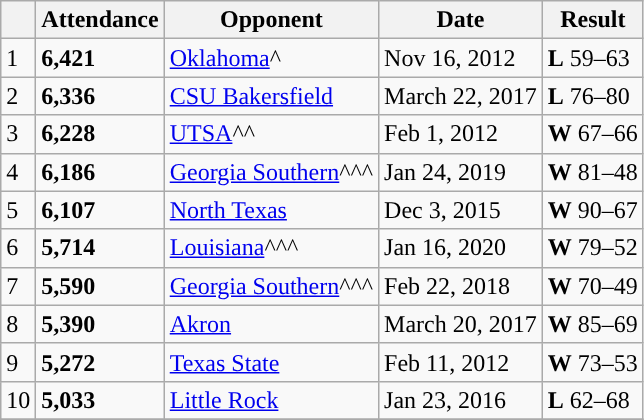<table class="wikitable">
<tr>
<th></th>
<th>Attendance</th>
<th>Opponent</th>
<th>Date</th>
<th>Result</th>
</tr>
<tr>
<td>1</td>
<td><strong>6,421</strong></td>
<td><a href='#'>Oklahoma</a>^</td>
<td>Nov 16, 2012</td>
<td><strong>L</strong> 59–63</td>
</tr>
<tr>
<td>2</td>
<td><strong>6,336</strong></td>
<td><a href='#'>CSU Bakersfield</a></td>
<td>March 22, 2017</td>
<td><strong>L</strong> 76–80</td>
</tr>
<tr>
<td>3</td>
<td><strong>6,228</strong></td>
<td><a href='#'>UTSA</a>^^</td>
<td>Feb 1, 2012</td>
<td><strong>W</strong> 67–66</td>
</tr>
<tr>
<td>4</td>
<td><strong>6,186</strong></td>
<td><a href='#'>Georgia Southern</a>^^^</td>
<td>Jan 24, 2019</td>
<td><strong>W</strong> 81–48</td>
</tr>
<tr>
<td>5</td>
<td><strong>6,107</strong></td>
<td><a href='#'>North Texas</a></td>
<td>Dec 3, 2015</td>
<td><strong>W</strong> 90–67</td>
</tr>
<tr>
<td>6</td>
<td><strong>5,714</strong></td>
<td><a href='#'>Louisiana</a>^^^</td>
<td>Jan 16, 2020</td>
<td><strong>W</strong> 79–52</td>
</tr>
<tr>
<td>7</td>
<td><strong>5,590</strong></td>
<td><a href='#'>Georgia Southern</a>^^^</td>
<td>Feb 22, 2018</td>
<td><strong>W</strong> 70–49</td>
</tr>
<tr>
<td>8</td>
<td><strong>5,390</strong></td>
<td><a href='#'>Akron</a></td>
<td>March 20, 2017</td>
<td><strong>W</strong> 85–69</td>
</tr>
<tr>
<td>9</td>
<td><strong>5,272</strong></td>
<td><a href='#'>Texas State</a></td>
<td>Feb 11, 2012</td>
<td><strong>W</strong> 73–53</td>
</tr>
<tr>
<td>10</td>
<td><strong>5,033</strong></td>
<td><a href='#'>Little Rock</a></td>
<td>Jan 23, 2016</td>
<td><strong>L</strong> 62–68</td>
</tr>
<tr>
</tr>
</table>
